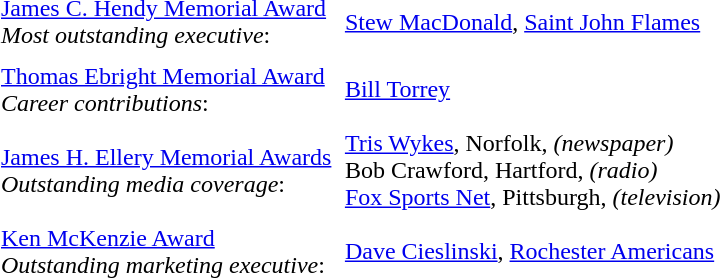<table cellpadding="3" cellspacing="3">
<tr>
<td><a href='#'>James C. Hendy Memorial Award</a><br><em>Most outstanding executive</em>:</td>
<td><a href='#'>Stew MacDonald</a>, <a href='#'>Saint John Flames</a></td>
</tr>
<tr>
<td><a href='#'>Thomas Ebright Memorial Award</a><br><em>Career contributions</em>:</td>
<td><a href='#'>Bill Torrey</a></td>
</tr>
<tr>
<td><a href='#'>James H. Ellery Memorial Awards</a> <br><em>Outstanding media coverage</em>:</td>
<td><a href='#'>Tris Wykes</a>, Norfolk, <em>(newspaper)</em><br>Bob Crawford, Hartford, <em>(radio)</em><br><a href='#'>Fox Sports Net</a>, Pittsburgh, <em>(television)</em></td>
</tr>
<tr>
<td><a href='#'>Ken McKenzie Award</a><br><em>Outstanding marketing executive</em>:</td>
<td><a href='#'>Dave Cieslinski</a>, <a href='#'>Rochester Americans</a></td>
</tr>
</table>
